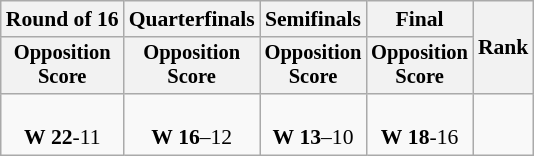<table class=wikitable style="font-size:90%">
<tr>
<th>Round of 16</th>
<th>Quarterfinals</th>
<th>Semifinals</th>
<th>Final</th>
<th rowspan=2>Rank</th>
</tr>
<tr style="font-size:95%">
<th>Opposition<br>Score</th>
<th>Opposition<br>Score</th>
<th>Opposition<br>Score</th>
<th>Opposition<br>Score</th>
</tr>
<tr align=center>
<td><br><strong>W</strong>  <strong>22</strong>-11</td>
<td><br><strong>W</strong>  <strong>16</strong>–12</td>
<td><br><strong>W</strong>  <strong>13</strong>–10</td>
<td><br><strong>W</strong>  <strong>18</strong>-16</td>
<td></td>
</tr>
</table>
